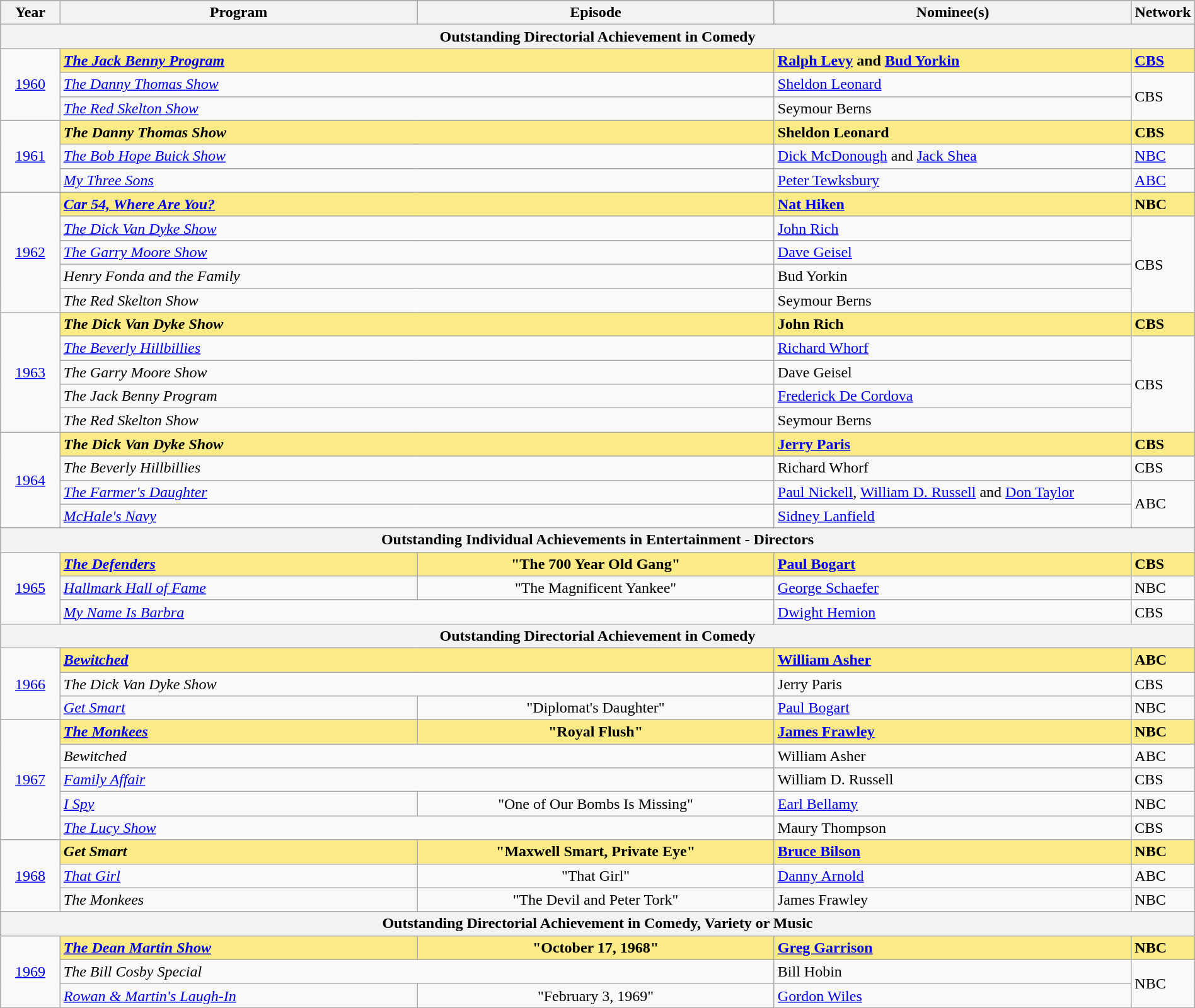<table class="wikitable" style="width:100%">
<tr bgcolor="#bebebe">
<th width="5%">Year</th>
<th width="30%">Program</th>
<th width="30%">Episode</th>
<th width="30%">Nominee(s)</th>
<th width="5%">Network</th>
</tr>
<tr>
<th colspan=5>Outstanding Directorial Achievement in Comedy</th>
</tr>
<tr>
<td rowspan=3 align=center><a href='#'>1960</a></td>
<td style="background:#FAEB86;" colspan=2><strong><em><a href='#'>The Jack Benny Program</a></em></strong></td>
<td style="background:#FAEB86;"><strong><a href='#'>Ralph Levy</a> and <a href='#'>Bud Yorkin</a></strong></td>
<td style="background:#FAEB86;"><strong><a href='#'>CBS</a></strong></td>
</tr>
<tr>
<td colspan=2><em><a href='#'>The Danny Thomas Show</a></em></td>
<td><a href='#'>Sheldon Leonard</a></td>
<td rowspan=2>CBS</td>
</tr>
<tr>
<td colspan=2><em><a href='#'>The Red Skelton Show</a></em></td>
<td>Seymour Berns</td>
</tr>
<tr>
<td rowspan=3 align=center><a href='#'>1961</a></td>
<td style="background:#FAEB86;" colspan=2><strong><em>The Danny Thomas Show</em></strong></td>
<td style="background:#FAEB86;"><strong>Sheldon Leonard</strong></td>
<td style="background:#FAEB86;"><strong>CBS</strong></td>
</tr>
<tr>
<td colspan=2><em><a href='#'>The Bob Hope Buick Show</a></em></td>
<td><a href='#'>Dick McDonough</a> and <a href='#'>Jack Shea</a></td>
<td><a href='#'>NBC</a></td>
</tr>
<tr>
<td colspan=2><em><a href='#'>My Three Sons</a></em></td>
<td><a href='#'>Peter Tewksbury</a></td>
<td><a href='#'>ABC</a></td>
</tr>
<tr>
<td rowspan=5 align=center><a href='#'>1962</a></td>
<td style="background:#FAEB86;" colspan=2><strong><em><a href='#'>Car 54, Where Are You?</a></em></strong></td>
<td style="background:#FAEB86;"><strong><a href='#'>Nat Hiken</a></strong></td>
<td style="background:#FAEB86;"><strong>NBC</strong></td>
</tr>
<tr>
<td colspan=2><em><a href='#'>The Dick Van Dyke Show</a></em></td>
<td><a href='#'>John Rich</a></td>
<td rowspan=4>CBS</td>
</tr>
<tr>
<td colspan=2><em><a href='#'>The Garry Moore Show</a></em></td>
<td><a href='#'>Dave Geisel</a></td>
</tr>
<tr>
<td colspan=2><em>Henry Fonda and the Family</em></td>
<td>Bud Yorkin</td>
</tr>
<tr>
<td colspan=2><em>The Red Skelton Show</em></td>
<td>Seymour Berns</td>
</tr>
<tr>
<td rowspan=5 align=center><a href='#'>1963</a></td>
<td style="background:#FAEB86;" colspan=2><strong><em>The Dick Van Dyke Show</em></strong></td>
<td style="background:#FAEB86;"><strong>John Rich</strong></td>
<td style="background:#FAEB86;"><strong>CBS</strong></td>
</tr>
<tr>
<td colspan=2><em><a href='#'>The Beverly Hillbillies</a></em></td>
<td><a href='#'>Richard Whorf</a></td>
<td rowspan=4>CBS</td>
</tr>
<tr>
<td colspan=2><em>The Garry Moore Show</em></td>
<td>Dave Geisel</td>
</tr>
<tr>
<td colspan=2><em>The Jack Benny Program</em></td>
<td><a href='#'>Frederick De Cordova</a></td>
</tr>
<tr>
<td colspan=2><em>The Red Skelton Show</em></td>
<td>Seymour Berns</td>
</tr>
<tr>
<td rowspan=4 align=center><a href='#'>1964</a></td>
<td style="background:#FAEB86;" colspan=2><strong><em>The Dick Van Dyke Show</em></strong></td>
<td style="background:#FAEB86;"><strong><a href='#'>Jerry Paris</a></strong></td>
<td style="background:#FAEB86;"><strong>CBS</strong></td>
</tr>
<tr>
<td colspan=2><em>The Beverly Hillbillies</em></td>
<td>Richard Whorf</td>
<td>CBS</td>
</tr>
<tr>
<td colspan=2><em><a href='#'>The Farmer's Daughter</a></em></td>
<td><a href='#'>Paul Nickell</a>, <a href='#'>William D. Russell</a> and <a href='#'>Don Taylor</a></td>
<td rowspan=2>ABC</td>
</tr>
<tr>
<td colspan=2><em><a href='#'>McHale's Navy</a></em></td>
<td><a href='#'>Sidney Lanfield</a></td>
</tr>
<tr>
<th colspan=5>Outstanding Individual Achievements in Entertainment - Directors</th>
</tr>
<tr>
<td rowspan=3 align=center><a href='#'>1965</a></td>
<td style="background:#FAEB86;"><strong><em><a href='#'>The Defenders</a></em></strong></td>
<td style="background:#FAEB86;" align=center><strong>"The 700 Year Old Gang"</strong></td>
<td style="background:#FAEB86;"><strong><a href='#'>Paul Bogart</a></strong></td>
<td style="background:#FAEB86;"><strong>CBS</strong></td>
</tr>
<tr>
<td><em><a href='#'>Hallmark Hall of Fame</a></em></td>
<td align=center>"The Magnificent Yankee"</td>
<td><a href='#'>George Schaefer</a></td>
<td>NBC</td>
</tr>
<tr>
<td colspan=2><em><a href='#'>My Name Is Barbra</a></em></td>
<td><a href='#'>Dwight Hemion</a></td>
<td>CBS</td>
</tr>
<tr>
<th colspan=5>Outstanding Directorial Achievement in Comedy</th>
</tr>
<tr>
<td rowspan=3 align=center><a href='#'>1966</a></td>
<td colspan=2 style="background:#FAEB86;"><strong><em><a href='#'>Bewitched</a></em></strong></td>
<td style="background:#FAEB86;"><strong><a href='#'>William Asher</a></strong></td>
<td style="background:#FAEB86;"><strong>ABC</strong></td>
</tr>
<tr>
<td colspan=2><em>The Dick Van Dyke Show</em></td>
<td>Jerry Paris</td>
<td>CBS</td>
</tr>
<tr>
<td><em><a href='#'>Get Smart</a></em></td>
<td align=center>"Diplomat's Daughter"</td>
<td><a href='#'>Paul Bogart</a></td>
<td>NBC</td>
</tr>
<tr>
<td rowspan=5 align=center><a href='#'>1967</a></td>
<td style="background:#FAEB86;"><strong><em><a href='#'>The Monkees</a></em></strong></td>
<td style="background:#FAEB86;" align=center><strong>"Royal Flush"</strong></td>
<td style="background:#FAEB86;"><strong><a href='#'>James Frawley</a></strong></td>
<td style="background:#FAEB86;"><strong>NBC</strong></td>
</tr>
<tr>
<td colspan=2><em>Bewitched</em></td>
<td>William Asher</td>
<td>ABC</td>
</tr>
<tr>
<td colspan=2><em><a href='#'>Family Affair</a></em></td>
<td>William D. Russell</td>
<td>CBS</td>
</tr>
<tr>
<td><em><a href='#'>I Spy</a></em></td>
<td align=center>"One of Our Bombs Is Missing"</td>
<td><a href='#'>Earl Bellamy</a></td>
<td>NBC</td>
</tr>
<tr>
<td colspan=2><em><a href='#'>The Lucy Show</a></em></td>
<td>Maury Thompson</td>
<td>CBS</td>
</tr>
<tr>
<td rowspan=3 align=center><a href='#'>1968</a></td>
<td style="background:#FAEB86;"><strong><em>Get Smart</em></strong></td>
<td style="background:#FAEB86;" align=center><strong>"Maxwell Smart, Private Eye"</strong></td>
<td style="background:#FAEB86;"><strong><a href='#'>Bruce Bilson</a></strong></td>
<td style="background:#FAEB86;"><strong>NBC</strong></td>
</tr>
<tr>
<td><em><a href='#'>That Girl</a></em></td>
<td align=center>"That Girl"</td>
<td><a href='#'>Danny Arnold</a></td>
<td>ABC</td>
</tr>
<tr>
<td><em>The Monkees</em></td>
<td align=center>"The Devil and Peter Tork"</td>
<td>James Frawley</td>
<td>NBC</td>
</tr>
<tr>
<th colspan=5>Outstanding Directorial Achievement in Comedy, Variety or Music</th>
</tr>
<tr>
<td rowspan=3 align=center><a href='#'>1969</a><br></td>
<td style="background:#FAEB86;"><strong><em><a href='#'>The Dean Martin Show</a></em></strong></td>
<td style="background:#FAEB86;" align=center><strong>"October 17, 1968"</strong></td>
<td style="background:#FAEB86;"><strong><a href='#'>Greg Garrison</a></strong></td>
<td style="background:#FAEB86;"><strong>NBC</strong></td>
</tr>
<tr>
<td colspan=2><em>The Bill Cosby Special</em></td>
<td>Bill Hobin</td>
<td rowspan=2>NBC</td>
</tr>
<tr>
<td><em><a href='#'>Rowan & Martin's Laugh-In</a></em></td>
<td align=center>"February 3, 1969"</td>
<td><a href='#'>Gordon Wiles</a></td>
</tr>
</table>
